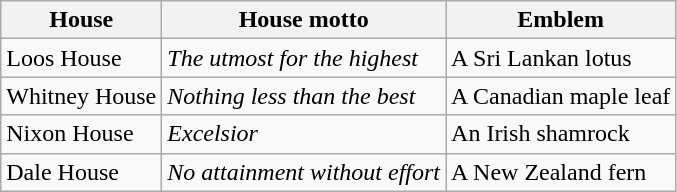<table class="wikitable">
<tr>
<th>House</th>
<th>House motto</th>
<th>Emblem</th>
</tr>
<tr>
<td>Loos House</td>
<td><em>The utmost for the highest</em></td>
<td>A Sri Lankan lotus</td>
</tr>
<tr>
<td>Whitney House</td>
<td><em>Nothing less than the best</em></td>
<td>A Canadian maple leaf</td>
</tr>
<tr>
<td>Nixon House</td>
<td><em>Excelsior</em></td>
<td>An Irish shamrock</td>
</tr>
<tr>
<td>Dale House</td>
<td><em>No attainment without effort</em></td>
<td>A New Zealand fern</td>
</tr>
</table>
